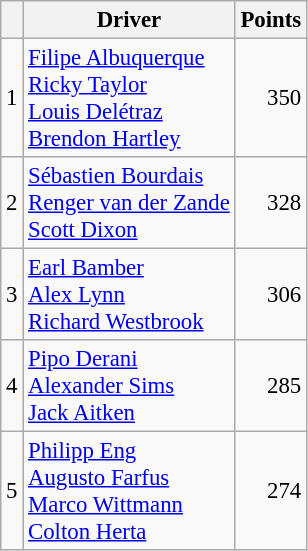<table class="wikitable" style="font-size: 95%;">
<tr>
<th scope="col"></th>
<th scope="col">Driver</th>
<th scope="col">Points</th>
</tr>
<tr>
<td align=center>1</td>
<td> <a href='#'>Filipe Albuquerque</a><br> <a href='#'>Ricky Taylor</a><br> <a href='#'>Louis Delétraz</a><br> <a href='#'>Brendon Hartley</a></td>
<td align=right>350</td>
</tr>
<tr>
<td align=center>2</td>
<td> <a href='#'>Sébastien Bourdais</a><br> <a href='#'>Renger van der Zande</a><br> <a href='#'>Scott Dixon</a></td>
<td align=right>328</td>
</tr>
<tr>
<td align=center>3</td>
<td> <a href='#'>Earl Bamber</a><br> <a href='#'>Alex Lynn</a><br> <a href='#'>Richard Westbrook</a></td>
<td align=right>306</td>
</tr>
<tr>
<td align=center>4</td>
<td> <a href='#'>Pipo Derani</a><br> <a href='#'>Alexander Sims</a><br> <a href='#'>Jack Aitken</a></td>
<td align=right>285</td>
</tr>
<tr>
<td align=center>5</td>
<td> <a href='#'>Philipp Eng</a><br> <a href='#'>Augusto Farfus</a><br> <a href='#'>Marco Wittmann</a><br> <a href='#'>Colton Herta</a></td>
<td align=right>274</td>
</tr>
</table>
